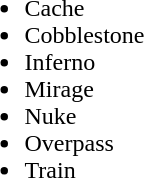<table cellspacing="10">
<tr>
<td valign="top" width="450px"><br><ul><li>Cache</li><li>Cobblestone</li><li>Inferno</li><li>Mirage</li><li>Nuke</li><li>Overpass</li><li>Train</li></ul></td>
</tr>
<tr>
</tr>
</table>
